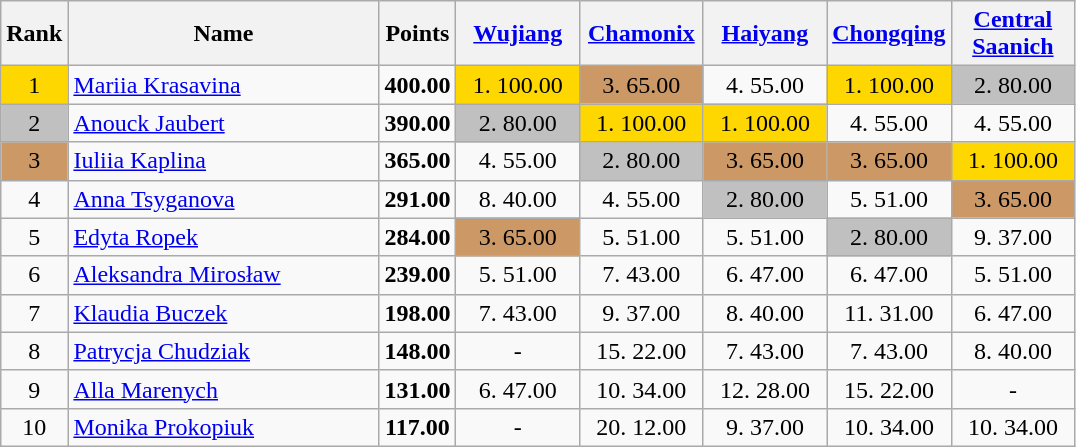<table class="wikitable sortable" style="text-align:center">
<tr>
<th>Rank</th>
<th width = "200">Name</th>
<th data-sort-type="number">Points</th>
<th width = "75" data-sort-type="number"><a href='#'>Wujiang</a></th>
<th width = "75" data-sort-type="number"><a href='#'>Chamonix</a></th>
<th width = "75" data-sort-type="number"><a href='#'>Haiyang</a></th>
<th width = "75" data-sort-type="number"><a href='#'>Chongqing</a></th>
<th width = "75" data-sort-type="number"><a href='#'>Central Saanich</a></th>
</tr>
<tr>
<td style="background: gold">1</td>
<td align="left"> <a href='#'>Mariia Krasavina</a></td>
<td><strong>400.00</strong></td>
<td style="background: gold">1. 100.00</td>
<td style="background: #cc9966">3. 65.00</td>
<td>4. 55.00</td>
<td style="background: gold">1. 100.00</td>
<td style="background: silver">2. 80.00</td>
</tr>
<tr>
<td style="background: silver">2</td>
<td align="left"> <a href='#'>Anouck Jaubert</a></td>
<td><strong>390.00</strong></td>
<td style="background: silver">2. 80.00</td>
<td style="background: gold">1. 100.00</td>
<td style="background: gold">1. 100.00</td>
<td>4. 55.00</td>
<td>4. 55.00</td>
</tr>
<tr>
<td style="background: #cc9966">3</td>
<td align="left"> <a href='#'>Iuliia Kaplina</a></td>
<td><strong>365.00</strong></td>
<td>4. 55.00</td>
<td style="background: silver">2. 80.00</td>
<td style="background: #cc9966">3. 65.00</td>
<td style="background: #cc9966">3. 65.00</td>
<td style="background: gold">1. 100.00</td>
</tr>
<tr>
<td>4</td>
<td align="left"> <a href='#'>Anna Tsyganova</a></td>
<td><strong>291.00</strong></td>
<td>8. 40.00</td>
<td>4. 55.00</td>
<td style="background: silver">2. 80.00</td>
<td>5. 51.00</td>
<td style="background: #cc9966">3. 65.00</td>
</tr>
<tr>
<td>5</td>
<td align="left"> <a href='#'>Edyta Ropek</a></td>
<td><strong>284.00</strong></td>
<td style="background: #cc9966">3. 65.00</td>
<td>5. 51.00</td>
<td>5. 51.00</td>
<td style="background: silver">2. 80.00</td>
<td>9. 37.00</td>
</tr>
<tr>
<td>6</td>
<td align="left"> <a href='#'>Aleksandra Mirosław</a></td>
<td><strong>239.00</strong></td>
<td>5. 51.00</td>
<td>7. 43.00</td>
<td>6. 47.00</td>
<td>6. 47.00</td>
<td>5. 51.00</td>
</tr>
<tr>
<td>7</td>
<td align="left"> <a href='#'>Klaudia Buczek</a></td>
<td><strong>198.00</strong></td>
<td>7. 43.00</td>
<td>9. 37.00</td>
<td>8. 40.00</td>
<td>11. 31.00</td>
<td>6. 47.00</td>
</tr>
<tr>
<td>8</td>
<td align="left"> <a href='#'>Patrycja Chudziak</a></td>
<td><strong>148.00</strong></td>
<td>-</td>
<td>15. 22.00</td>
<td>7. 43.00</td>
<td>7. 43.00</td>
<td>8. 40.00</td>
</tr>
<tr>
<td>9</td>
<td align="left"> <a href='#'>Alla Marenych</a></td>
<td><strong>131.00</strong></td>
<td>6. 47.00</td>
<td>10. 34.00</td>
<td>12. 28.00</td>
<td>15. 22.00</td>
<td>-</td>
</tr>
<tr>
<td>10</td>
<td align="left"> <a href='#'>Monika Prokopiuk</a></td>
<td><strong>117.00</strong></td>
<td>-</td>
<td>20. 12.00</td>
<td>9. 37.00</td>
<td>10. 34.00</td>
<td>10. 34.00</td>
</tr>
</table>
